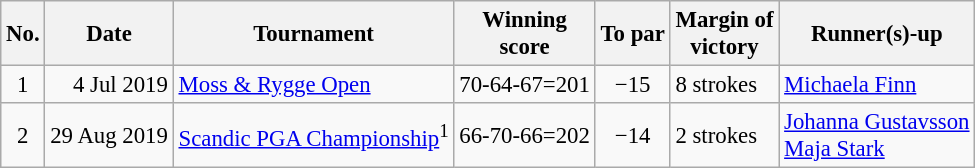<table class="wikitable" style="font-size:95%;">
<tr>
<th>No.</th>
<th>Date</th>
<th>Tournament</th>
<th>Winning<br>score</th>
<th>To par</th>
<th>Margin of<br>victory</th>
<th>Runner(s)-up</th>
</tr>
<tr>
<td align=center>1</td>
<td align=right>4 Jul 2019</td>
<td><a href='#'>Moss & Rygge Open</a></td>
<td align=right>70-64-67=201</td>
<td align=center>−15</td>
<td>8 strokes</td>
<td> <a href='#'>Michaela Finn</a></td>
</tr>
<tr>
<td align=center>2</td>
<td align=right>29 Aug 2019</td>
<td><a href='#'>Scandic PGA Championship</a><sup>1</sup></td>
<td align=right>66-70-66=202</td>
<td align=center>−14</td>
<td>2 strokes</td>
<td> <a href='#'>Johanna Gustavsson</a><br> <a href='#'>Maja Stark</a></td>
</tr>
</table>
